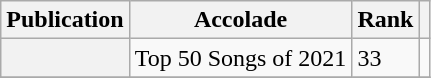<table class="sortable wikitable plainrowheaders  mw-collapsible">
<tr>
<th scope="col">Publication</th>
<th scope="col" class="unsortable">Accolade</th>
<th scope="col">Rank</th>
<th scope="col" class="unsortable"></th>
</tr>
<tr>
<th scope="row"><em></em></th>
<td>Top 50 Songs of 2021</td>
<td>33</td>
<td></td>
</tr>
<tr>
</tr>
</table>
